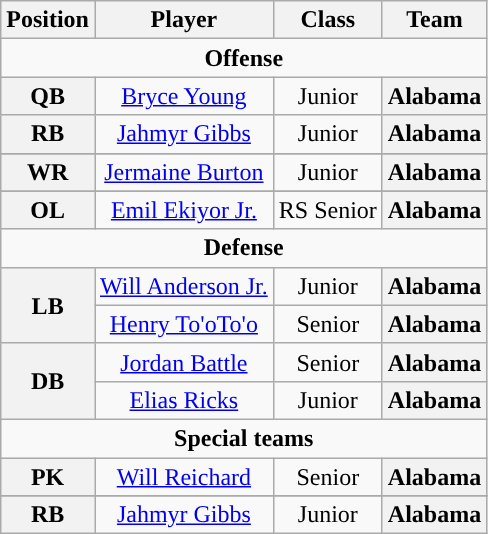<table class="wikitable">
<tr>
<th>Position</th>
<th>Player</th>
<th>Class</th>
<th>Team</th>
</tr>
<tr>
<td colspan="4" style="text-align:center; "><strong>Offense</strong></td>
</tr>
<tr style="text-align:center;">
<th rowspan="1">QB</th>
<td><a href='#'>Bryce Young</a></td>
<td>Junior</td>
<th style=>Alabama</th>
</tr>
<tr style="text-align:center;">
<th rowspan="1">RB</th>
<td><a href='#'>Jahmyr Gibbs</a></td>
<td>Junior</td>
<th style=>Alabama</th>
</tr>
<tr>
</tr>
<tr style="text-align:center;">
<th rowspan="1">WR</th>
<td><a href='#'>Jermaine Burton</a></td>
<td>Junior</td>
<th style=>Alabama</th>
</tr>
<tr>
</tr>
<tr style="text-align:center;">
<th rowspan="1">OL</th>
<td><a href='#'>Emil Ekiyor Jr.</a></td>
<td>RS Senior</td>
<th style=>Alabama</th>
</tr>
<tr>
<td colspan="4" style="text-align:center; "><strong>Defense</strong></td>
</tr>
<tr style="text-align:center;">
<th rowspan="2">LB</th>
<td><a href='#'>Will Anderson Jr.</a></td>
<td>Junior</td>
<th style=>Alabama</th>
</tr>
<tr style="text-align:center;"=>
<td><a href='#'>Henry To'oTo'o</a></td>
<td>Senior</td>
<th style=>Alabama</th>
</tr>
<tr style="text-align:center;">
<th rowspan="2">DB</th>
<td><a href='#'>Jordan Battle</a></td>
<td>Senior</td>
<th style=>Alabama</th>
</tr>
<tr style="text-align:center;">
<td><a href='#'>Elias Ricks</a></td>
<td>Junior</td>
<th style=>Alabama</th>
</tr>
<tr>
<td colspan="4" style="text-align:center; "><strong>Special teams</strong></td>
</tr>
<tr style="text-align:center;">
<th rowspan="1">PK</th>
<td><a href='#'>Will Reichard</a></td>
<td>Senior</td>
<th style=>Alabama</th>
</tr>
<tr>
</tr>
<tr style="text-align:center;">
<th rowspan="1">RB</th>
<td><a href='#'>Jahmyr Gibbs</a></td>
<td>Junior</td>
<th style=>Alabama</th>
</tr>
</table>
